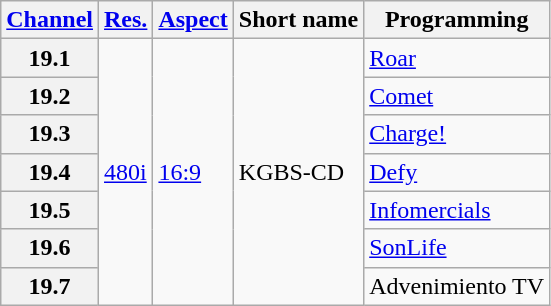<table class="wikitable">
<tr>
<th><a href='#'>Channel</a></th>
<th><a href='#'>Res.</a></th>
<th><a href='#'>Aspect</a></th>
<th>Short name</th>
<th>Programming</th>
</tr>
<tr>
<th scope = "row">19.1</th>
<td rowspan="7"><a href='#'>480i</a></td>
<td rowspan="7"><a href='#'>16:9</a></td>
<td rowspan="7">KGBS-CD</td>
<td><a href='#'>Roar</a></td>
</tr>
<tr>
<th scope = "row">19.2</th>
<td><a href='#'>Comet</a></td>
</tr>
<tr>
<th scope = "row">19.3</th>
<td><a href='#'>Charge!</a></td>
</tr>
<tr>
<th scope = "row">19.4</th>
<td><a href='#'>Defy</a></td>
</tr>
<tr>
<th scope = "row">19.5</th>
<td><a href='#'>Infomercials</a></td>
</tr>
<tr>
<th scope = "row">19.6</th>
<td><a href='#'>SonLife</a></td>
</tr>
<tr>
<th scope = "row">19.7</th>
<td>Advenimiento TV</td>
</tr>
</table>
